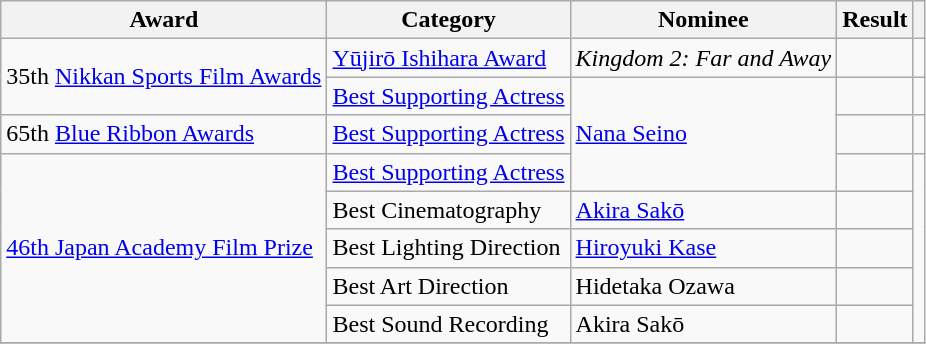<table class="wikitable">
<tr>
<th>Award</th>
<th>Category</th>
<th>Nominee</th>
<th>Result</th>
<th></th>
</tr>
<tr>
<td rowspan=2>35th <a href='#'>Nikkan Sports Film Awards</a></td>
<td><a href='#'>Yūjirō Ishihara Award</a></td>
<td><em>Kingdom 2: Far and Away</em></td>
<td></td>
<td style="text-align:center;"></td>
</tr>
<tr>
<td><a href='#'>Best Supporting Actress</a></td>
<td rowspan=3><a href='#'>Nana Seino</a></td>
<td></td>
<td style="text-align:center;"></td>
</tr>
<tr>
<td>65th <a href='#'>Blue Ribbon Awards</a></td>
<td><a href='#'>Best Supporting Actress</a></td>
<td></td>
<td style="text-align:center;"></td>
</tr>
<tr>
<td rowspan=5><a href='#'>46th Japan Academy Film Prize</a></td>
<td><a href='#'>Best Supporting Actress</a></td>
<td></td>
<td style="text-align:center;" rowspan=5><br></td>
</tr>
<tr>
<td>Best Cinematography</td>
<td><a href='#'>Akira Sakō</a></td>
<td></td>
</tr>
<tr>
<td>Best Lighting Direction</td>
<td><a href='#'>Hiroyuki Kase</a></td>
<td></td>
</tr>
<tr>
<td>Best Art Direction</td>
<td>Hidetaka Ozawa</td>
<td></td>
</tr>
<tr>
<td>Best Sound Recording</td>
<td>Akira Sakō</td>
<td></td>
</tr>
<tr>
</tr>
</table>
